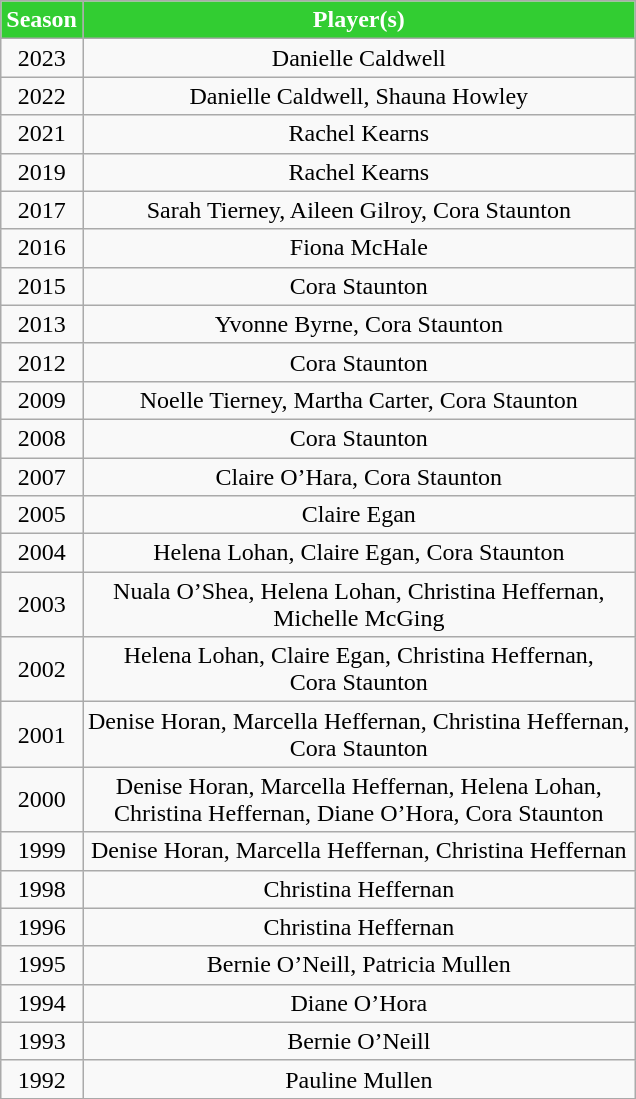<table class="wikitable" border="2" style="text-align:center; float:center">
<tr>
<th style=background:#32CD32;color:white;><strong>Season</strong></th>
<th style=background:#32CD32;color:white;><strong>Player(s)</strong></th>
</tr>
<tr>
<td>2023</td>
<td>Danielle Caldwell</td>
</tr>
<tr>
<td>2022</td>
<td>Danielle Caldwell, Shauna Howley</td>
</tr>
<tr>
<td>2021</td>
<td>Rachel Kearns</td>
</tr>
<tr>
<td>2019</td>
<td>Rachel Kearns</td>
</tr>
<tr>
<td>2017</td>
<td>Sarah Tierney, Aileen Gilroy, Cora Staunton</td>
</tr>
<tr>
<td>2016</td>
<td>Fiona McHale</td>
</tr>
<tr>
<td>2015</td>
<td>Cora Staunton</td>
</tr>
<tr>
<td>2013</td>
<td>Yvonne Byrne, Cora Staunton</td>
</tr>
<tr>
<td>2012</td>
<td>Cora Staunton</td>
</tr>
<tr>
<td>2009</td>
<td>Noelle Tierney, Martha Carter, Cora Staunton</td>
</tr>
<tr>
<td>2008</td>
<td>Cora Staunton</td>
</tr>
<tr>
<td>2007</td>
<td>Claire O’Hara, Cora Staunton</td>
</tr>
<tr>
<td>2005</td>
<td>Claire Egan</td>
</tr>
<tr>
<td>2004</td>
<td>Helena Lohan, Claire Egan, Cora Staunton</td>
</tr>
<tr>
<td>2003</td>
<td>Nuala O’Shea, Helena Lohan, Christina Heffernan,<br>Michelle McGing</td>
</tr>
<tr>
<td>2002</td>
<td>Helena Lohan, Claire Egan, Christina Heffernan,<br>Cora Staunton</td>
</tr>
<tr>
<td>2001</td>
<td>Denise Horan, Marcella Heffernan, Christina Heffernan,<br>Cora Staunton</td>
</tr>
<tr>
<td>2000</td>
<td>Denise Horan, Marcella Heffernan, Helena Lohan,<br>Christina Heffernan, Diane O’Hora, Cora Staunton</td>
</tr>
<tr>
<td>1999</td>
<td>Denise Horan, Marcella Heffernan, Christina Heffernan</td>
</tr>
<tr>
<td>1998</td>
<td>Christina Heffernan</td>
</tr>
<tr>
<td>1996</td>
<td>Christina Heffernan</td>
</tr>
<tr>
<td>1995</td>
<td>Bernie O’Neill, Patricia Mullen</td>
</tr>
<tr>
<td>1994</td>
<td>Diane O’Hora</td>
</tr>
<tr>
<td>1993</td>
<td>Bernie O’Neill</td>
</tr>
<tr>
<td>1992</td>
<td>Pauline Mullen</td>
</tr>
</table>
